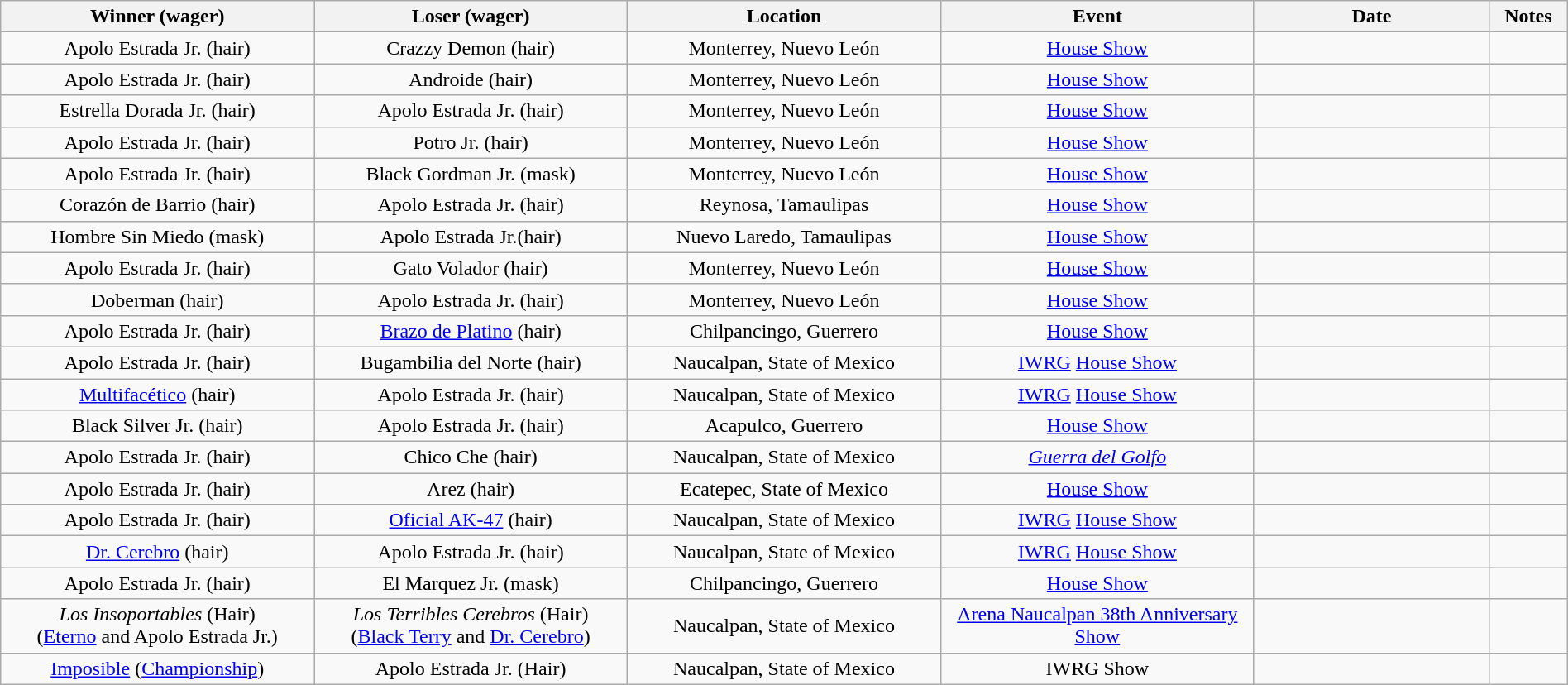<table class="wikitable sortable" width=100%  style="text-align: center">
<tr>
<th width=20% scope="col">Winner (wager)</th>
<th width=20% scope="col">Loser (wager)</th>
<th width=20% scope="col">Location</th>
<th width=20% scope="col">Event</th>
<th width=15% scope="col">Date</th>
<th class="unsortable" width=5% scope="col">Notes</th>
</tr>
<tr>
<td>Apolo Estrada Jr. (hair)</td>
<td>Crazzy Demon (hair)</td>
<td>Monterrey, Nuevo León</td>
<td><a href='#'>House Show</a></td>
<td></td>
<td></td>
</tr>
<tr>
<td>Apolo Estrada Jr. (hair)</td>
<td>Androide (hair)</td>
<td>Monterrey, Nuevo León</td>
<td><a href='#'>House Show</a></td>
<td></td>
<td></td>
</tr>
<tr>
<td>Estrella Dorada Jr. (hair)</td>
<td>Apolo Estrada Jr. (hair)</td>
<td>Monterrey, Nuevo León</td>
<td><a href='#'>House Show</a></td>
<td></td>
<td></td>
</tr>
<tr>
<td>Apolo Estrada Jr. (hair)</td>
<td>Potro Jr. (hair)</td>
<td>Monterrey, Nuevo León</td>
<td><a href='#'>House Show</a></td>
<td></td>
<td></td>
</tr>
<tr>
<td>Apolo Estrada Jr. (hair)</td>
<td>Black Gordman Jr. (mask)</td>
<td>Monterrey, Nuevo León</td>
<td><a href='#'>House Show</a></td>
<td></td>
<td></td>
</tr>
<tr>
<td>Corazón de Barrio (hair)</td>
<td>Apolo Estrada Jr. (hair)</td>
<td>Reynosa, Tamaulipas</td>
<td><a href='#'>House Show</a></td>
<td></td>
<td></td>
</tr>
<tr>
<td>Hombre Sin Miedo (mask)</td>
<td>Apolo Estrada Jr.(hair)</td>
<td>Nuevo Laredo, Tamaulipas</td>
<td><a href='#'>House Show</a></td>
<td></td>
<td></td>
</tr>
<tr>
<td>Apolo Estrada Jr. (hair)</td>
<td>Gato Volador (hair)</td>
<td>Monterrey, Nuevo León</td>
<td><a href='#'>House Show</a></td>
<td></td>
<td></td>
</tr>
<tr>
<td>Doberman (hair)</td>
<td>Apolo Estrada Jr. (hair)</td>
<td>Monterrey, Nuevo León</td>
<td><a href='#'>House Show</a></td>
<td></td>
<td></td>
</tr>
<tr>
<td>Apolo Estrada Jr. (hair)</td>
<td><a href='#'>Brazo de Platino</a> (hair)</td>
<td>Chilpancingo, Guerrero</td>
<td><a href='#'>House Show</a></td>
<td></td>
<td></td>
</tr>
<tr>
<td>Apolo Estrada Jr. (hair)</td>
<td>Bugambilia del Norte (hair)</td>
<td>Naucalpan, State of Mexico</td>
<td><a href='#'>IWRG</a> <a href='#'>House Show</a></td>
<td></td>
<td></td>
</tr>
<tr>
<td><a href='#'>Multifacético</a> (hair)</td>
<td>Apolo Estrada Jr. (hair)</td>
<td>Naucalpan, State of Mexico</td>
<td><a href='#'>IWRG</a> <a href='#'>House Show</a></td>
<td></td>
<td></td>
</tr>
<tr>
<td>Black Silver Jr. (hair)</td>
<td>Apolo Estrada Jr. (hair)</td>
<td>Acapulco, Guerrero</td>
<td><a href='#'>House Show</a></td>
<td></td>
<td> </td>
</tr>
<tr>
<td>Apolo Estrada Jr. (hair)</td>
<td>Chico Che (hair)</td>
<td>Naucalpan, State of Mexico</td>
<td><em><a href='#'>Guerra del Golfo</a></em></td>
<td></td>
<td></td>
</tr>
<tr>
<td>Apolo Estrada Jr. (hair)</td>
<td>Arez (hair)</td>
<td>Ecatepec, State of Mexico</td>
<td><a href='#'>House Show</a></td>
<td></td>
<td> </td>
</tr>
<tr>
<td>Apolo Estrada Jr. (hair)</td>
<td><a href='#'>Oficial AK-47</a> (hair)</td>
<td>Naucalpan, State of Mexico</td>
<td><a href='#'>IWRG</a> <a href='#'>House Show</a></td>
<td></td>
<td></td>
</tr>
<tr>
<td><a href='#'>Dr. Cerebro</a> (hair)</td>
<td>Apolo Estrada Jr. (hair)</td>
<td>Naucalpan, State of Mexico</td>
<td><a href='#'>IWRG</a> <a href='#'>House Show</a></td>
<td></td>
<td></td>
</tr>
<tr>
<td>Apolo Estrada Jr. (hair)</td>
<td>El Marquez Jr. (mask)</td>
<td>Chilpancingo, Guerrero</td>
<td><a href='#'>House Show</a></td>
<td></td>
<td></td>
</tr>
<tr>
<td><em>Los Insoportables</em> (Hair)<br>(<a href='#'>Eterno</a> and Apolo Estrada Jr.)</td>
<td><em>Los Terribles Cerebros</em> (Hair)<br>(<a href='#'>Black Terry</a> and <a href='#'>Dr. Cerebro</a>)</td>
<td>Naucalpan, State of Mexico</td>
<td><a href='#'>Arena Naucalpan 38th Anniversary Show</a></td>
<td></td>
<td></td>
</tr>
<tr>
<td><a href='#'>Imposible</a> (<a href='#'>Championship</a>)</td>
<td>Apolo Estrada Jr. (Hair)</td>
<td>Naucalpan, State of Mexico</td>
<td>IWRG Show</td>
<td></td>
<td></td>
</tr>
</table>
